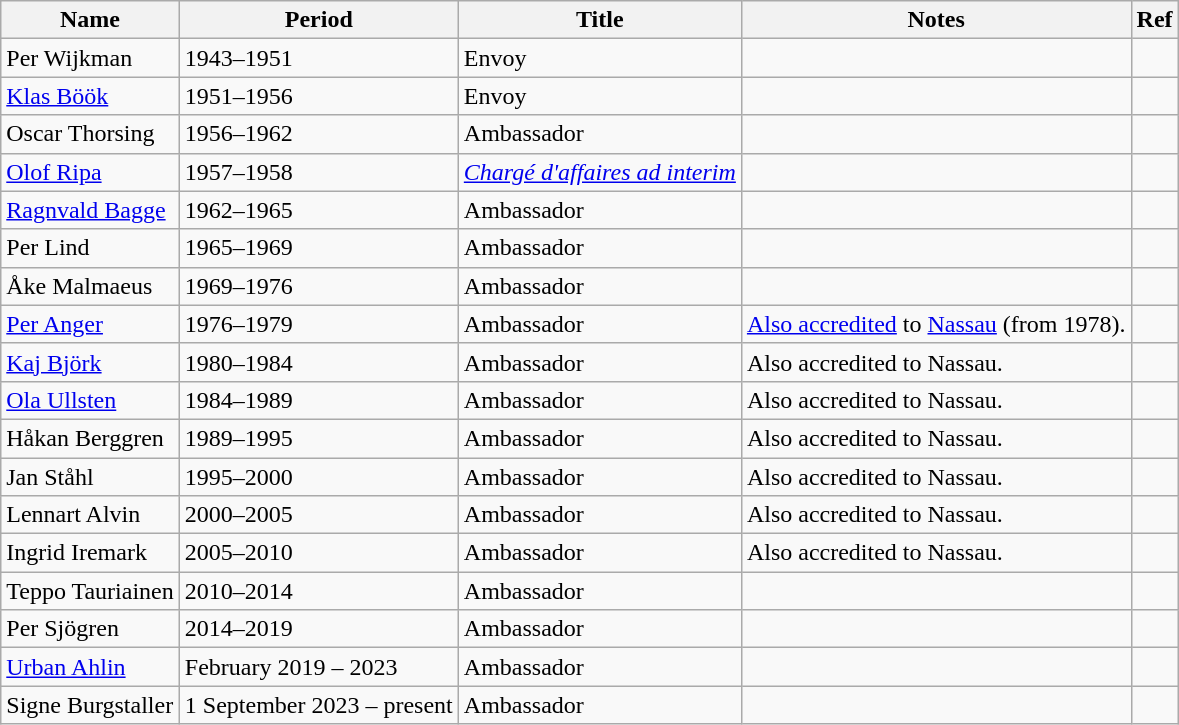<table class="wikitable">
<tr>
<th>Name</th>
<th>Period</th>
<th>Title</th>
<th>Notes</th>
<th>Ref</th>
</tr>
<tr>
<td>Per Wijkman</td>
<td>1943–1951</td>
<td>Envoy</td>
<td></td>
<td></td>
</tr>
<tr>
<td><a href='#'>Klas Böök</a></td>
<td>1951–1956</td>
<td>Envoy</td>
<td></td>
<td></td>
</tr>
<tr>
<td>Oscar Thorsing</td>
<td>1956–1962</td>
<td>Ambassador</td>
<td></td>
<td></td>
</tr>
<tr>
<td><a href='#'>Olof Ripa</a></td>
<td>1957–1958</td>
<td><em><a href='#'>Chargé d'affaires ad interim</a></em></td>
<td></td>
<td></td>
</tr>
<tr>
<td><a href='#'>Ragnvald Bagge</a></td>
<td>1962–1965</td>
<td>Ambassador</td>
<td></td>
<td></td>
</tr>
<tr>
<td>Per Lind</td>
<td>1965–1969</td>
<td>Ambassador</td>
<td></td>
<td></td>
</tr>
<tr>
<td>Åke Malmaeus</td>
<td>1969–1976</td>
<td>Ambassador</td>
<td></td>
<td></td>
</tr>
<tr>
<td><a href='#'>Per Anger</a></td>
<td>1976–1979</td>
<td>Ambassador</td>
<td><a href='#'>Also accredited</a> to <a href='#'>Nassau</a> (from 1978).</td>
<td></td>
</tr>
<tr>
<td><a href='#'>Kaj Björk</a></td>
<td>1980–1984</td>
<td>Ambassador</td>
<td>Also accredited to Nassau.</td>
<td></td>
</tr>
<tr>
<td><a href='#'>Ola Ullsten</a></td>
<td>1984–1989</td>
<td>Ambassador</td>
<td>Also accredited to Nassau.</td>
<td></td>
</tr>
<tr>
<td>Håkan Berggren</td>
<td>1989–1995</td>
<td>Ambassador</td>
<td>Also accredited to Nassau.</td>
<td></td>
</tr>
<tr>
<td>Jan Ståhl</td>
<td>1995–2000</td>
<td>Ambassador</td>
<td>Also accredited to Nassau.</td>
<td></td>
</tr>
<tr>
<td>Lennart Alvin</td>
<td>2000–2005</td>
<td>Ambassador</td>
<td>Also accredited to Nassau.</td>
<td></td>
</tr>
<tr>
<td>Ingrid Iremark</td>
<td>2005–2010</td>
<td>Ambassador</td>
<td>Also accredited to Nassau.</td>
<td></td>
</tr>
<tr>
<td>Teppo Tauriainen</td>
<td>2010–2014</td>
<td>Ambassador</td>
<td></td>
<td></td>
</tr>
<tr>
<td>Per Sjögren</td>
<td>2014–2019</td>
<td>Ambassador</td>
<td></td>
<td></td>
</tr>
<tr>
<td><a href='#'>Urban Ahlin</a></td>
<td>February 2019 – 2023</td>
<td>Ambassador</td>
<td></td>
<td></td>
</tr>
<tr>
<td>Signe Burgstaller</td>
<td>1 September 2023 – present</td>
<td>Ambassador</td>
<td></td>
<td></td>
</tr>
</table>
